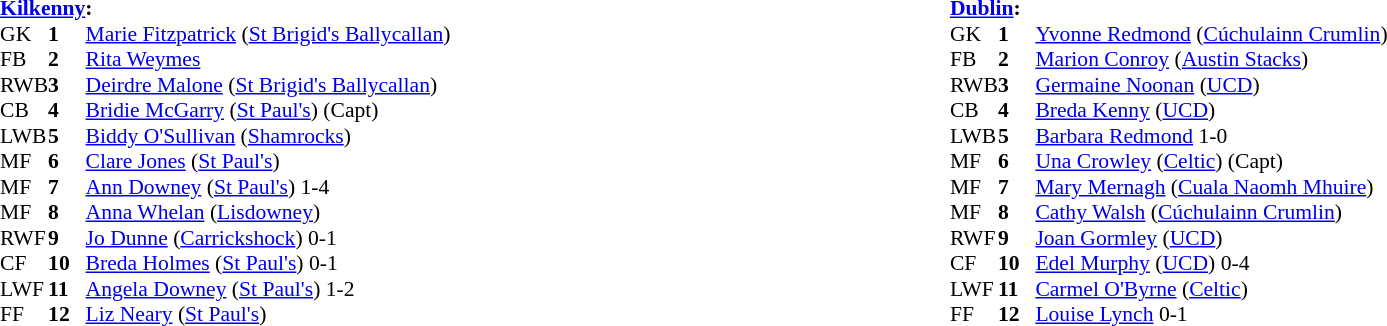<table width="100%">
<tr>
<td valign="top"></td>
<td valign="top" width="50%"><br><table style="font-size: 90%" cellspacing="0" cellpadding="0" align=center>
<tr>
<td colspan="4"><strong><a href='#'>Kilkenny</a>:</strong></td>
</tr>
<tr>
<th width="25"></th>
<th width="25"></th>
</tr>
<tr>
<td>GK</td>
<td><strong>1</strong></td>
<td><a href='#'>Marie Fitzpatrick</a> (<a href='#'>St Brigid's Ballycallan</a>)</td>
</tr>
<tr>
<td>FB</td>
<td><strong>2</strong></td>
<td><a href='#'>Rita Weymes</a></td>
</tr>
<tr>
<td>RWB</td>
<td><strong>3</strong></td>
<td><a href='#'>Deirdre Malone</a> (<a href='#'>St Brigid's Ballycallan</a>)</td>
</tr>
<tr>
<td>CB</td>
<td><strong>4</strong></td>
<td><a href='#'>Bridie McGarry</a> (<a href='#'>St Paul's</a>) (Capt)</td>
</tr>
<tr>
<td>LWB</td>
<td><strong>5</strong></td>
<td><a href='#'>Biddy O'Sullivan</a> (<a href='#'>Shamrocks</a>)</td>
</tr>
<tr>
<td>MF</td>
<td><strong>6</strong></td>
<td><a href='#'>Clare Jones</a> (<a href='#'>St Paul's</a>)</td>
</tr>
<tr>
<td>MF</td>
<td><strong>7</strong></td>
<td><a href='#'>Ann Downey</a> (<a href='#'>St Paul's</a>) 1-4</td>
</tr>
<tr>
<td>MF</td>
<td><strong>8</strong></td>
<td><a href='#'>Anna Whelan</a> (<a href='#'>Lisdowney</a>)</td>
</tr>
<tr>
<td>RWF</td>
<td><strong>9</strong></td>
<td><a href='#'>Jo Dunne</a> (<a href='#'>Carrickshock</a>) 0-1</td>
</tr>
<tr>
<td>CF</td>
<td><strong>10</strong></td>
<td><a href='#'>Breda Holmes</a> (<a href='#'>St Paul's</a>) 0-1</td>
</tr>
<tr>
<td>LWF</td>
<td><strong>11</strong></td>
<td><a href='#'>Angela Downey</a> (<a href='#'>St Paul's</a>) 1-2</td>
</tr>
<tr>
<td>FF</td>
<td><strong>12</strong></td>
<td><a href='#'>Liz Neary</a> (<a href='#'>St Paul's</a>)</td>
</tr>
<tr>
</tr>
</table>
</td>
<td valign="top" width="50%"><br><table style="font-size: 90%" cellspacing="0" cellpadding="0" align=center>
<tr>
<td colspan="4"><strong><a href='#'>Dublin</a>:</strong></td>
</tr>
<tr>
<th width="25"></th>
<th width="25"></th>
</tr>
<tr>
<td>GK</td>
<td><strong>1</strong></td>
<td><a href='#'>Yvonne Redmond</a> (<a href='#'>Cúchulainn Crumlin</a>)</td>
</tr>
<tr>
<td>FB</td>
<td><strong>2</strong></td>
<td><a href='#'>Marion Conroy</a> (<a href='#'>Austin Stacks</a>)</td>
</tr>
<tr>
<td>RWB</td>
<td><strong>3</strong></td>
<td><a href='#'>Germaine Noonan</a> (<a href='#'>UCD</a>)</td>
</tr>
<tr>
<td>CB</td>
<td><strong>4</strong></td>
<td><a href='#'>Breda Kenny</a> (<a href='#'>UCD</a>)</td>
</tr>
<tr>
<td>LWB</td>
<td><strong>5</strong></td>
<td><a href='#'>Barbara Redmond</a> 1-0</td>
</tr>
<tr>
<td>MF</td>
<td><strong>6</strong></td>
<td><a href='#'>Una Crowley</a> (<a href='#'>Celtic</a>) (Capt)</td>
</tr>
<tr>
<td>MF</td>
<td><strong>7</strong></td>
<td><a href='#'>Mary Mernagh</a> (<a href='#'>Cuala Naomh Mhuire</a>)</td>
</tr>
<tr>
<td>MF</td>
<td><strong>8</strong></td>
<td><a href='#'>Cathy Walsh</a> (<a href='#'>Cúchulainn Crumlin</a>)</td>
</tr>
<tr>
<td>RWF</td>
<td><strong>9</strong></td>
<td><a href='#'>Joan Gormley</a> (<a href='#'>UCD</a>)</td>
</tr>
<tr>
<td>CF</td>
<td><strong>10</strong></td>
<td><a href='#'>Edel Murphy</a> (<a href='#'>UCD</a>) 0-4</td>
</tr>
<tr>
<td>LWF</td>
<td><strong>11</strong></td>
<td><a href='#'>Carmel O'Byrne</a> (<a href='#'>Celtic</a>)</td>
</tr>
<tr>
<td>FF</td>
<td><strong>12</strong></td>
<td><a href='#'>Louise Lynch</a> 0-1</td>
</tr>
<tr>
</tr>
</table>
</td>
</tr>
</table>
